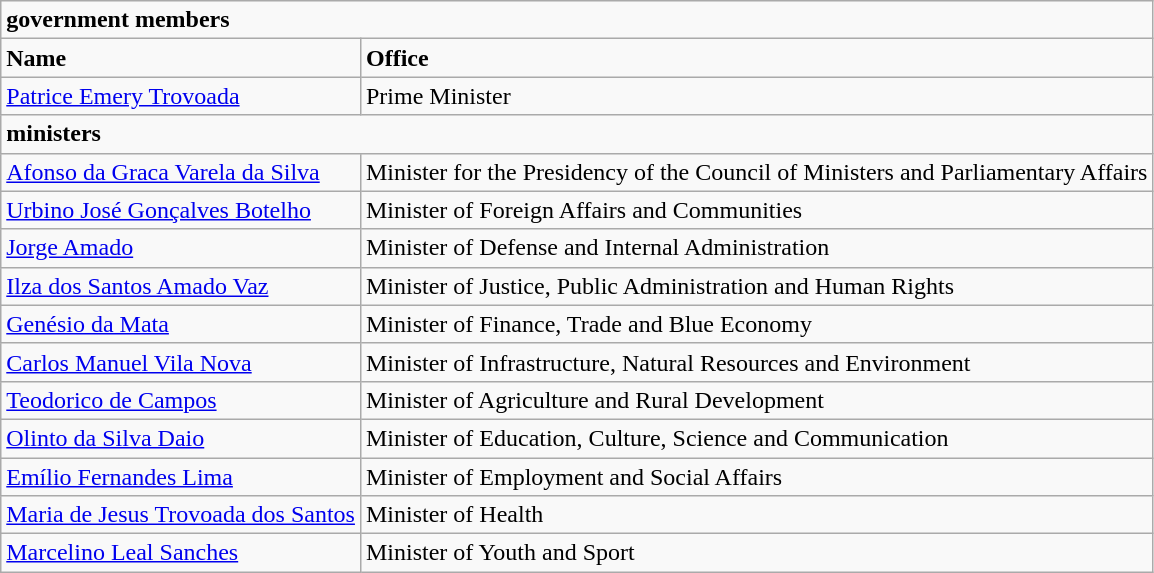<table class="wikitable">
<tr>
<td colspan="2"><strong>government members</strong></td>
</tr>
<tr>
<td rowspan="1"><strong>Name</strong></td>
<td rowspan="1"><strong>Office</strong></td>
</tr>
<tr>
<td><a href='#'>Patrice Emery Trovoada</a></td>
<td>Prime Minister</td>
</tr>
<tr>
<td colspan="2"><strong>ministers</strong></td>
</tr>
<tr>
<td><a href='#'>Afonso da Graca Varela da Silva</a></td>
<td>Minister for the Presidency of the Council of Ministers and Parliamentary Affairs</td>
</tr>
<tr>
<td><a href='#'>Urbino José Gonçalves Botelho</a></td>
<td>Minister of Foreign Affairs and Communities</td>
</tr>
<tr>
<td><a href='#'>Jorge Amado</a></td>
<td>Minister of Defense and Internal Administration</td>
</tr>
<tr>
<td><a href='#'>Ilza dos Santos Amado Vaz</a></td>
<td>Minister of Justice, Public Administration and Human Rights</td>
</tr>
<tr>
<td><a href='#'>Genésio da Mata</a></td>
<td>Minister of Finance, Trade and Blue Economy</td>
</tr>
<tr>
<td><a href='#'>Carlos Manuel Vila Nova</a></td>
<td>Minister of Infrastructure, Natural Resources and Environment</td>
</tr>
<tr>
<td><a href='#'>Teodorico de Campos</a></td>
<td>Minister of Agriculture and Rural Development</td>
</tr>
<tr>
<td><a href='#'>Olinto da Silva Daio</a></td>
<td>Minister of Education, Culture, Science and Communication</td>
</tr>
<tr>
<td><a href='#'>Emílio Fernandes Lima</a></td>
<td>Minister of Employment and Social Affairs</td>
</tr>
<tr>
<td><a href='#'>Maria de Jesus Trovoada dos Santos</a></td>
<td>Minister of Health</td>
</tr>
<tr>
<td><a href='#'>Marcelino Leal Sanches</a></td>
<td>Minister of Youth and Sport</td>
</tr>
</table>
